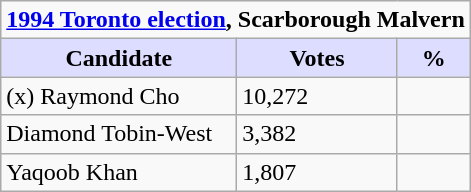<table class="wikitable">
<tr>
<td Colspan="3" align="center"><strong><a href='#'>1994 Toronto election</a>, Scarborough Malvern</strong></td>
</tr>
<tr>
<th style="background:#ddf; width:150px;">Candidate</th>
<th style="background:#ddf;">Votes</th>
<th style="background:#ddf;">%</th>
</tr>
<tr>
<td>(x) Raymond Cho</td>
<td>10,272</td>
<td></td>
</tr>
<tr>
<td>Diamond Tobin-West</td>
<td>3,382</td>
<td></td>
</tr>
<tr>
<td>Yaqoob Khan</td>
<td>1,807</td>
<td></td>
</tr>
</table>
